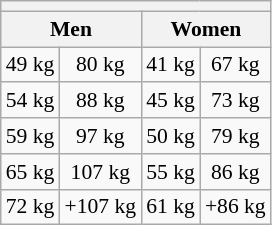<table class="wikitable" style="text-align:center; font-size:90%">
<tr>
<th colspan="4"></th>
</tr>
<tr>
<th colspan="2" style="text-align:center;">Men</th>
<th colspan="2" style="text-align:center;">Women</th>
</tr>
<tr>
<td>49 kg</td>
<td>80 kg</td>
<td>41 kg</td>
<td>67 kg</td>
</tr>
<tr>
<td>54 kg</td>
<td>88 kg</td>
<td>45 kg</td>
<td>73 kg</td>
</tr>
<tr>
<td>59 kg</td>
<td>97 kg</td>
<td>50 kg</td>
<td>79 kg</td>
</tr>
<tr>
<td>65 kg</td>
<td>107 kg</td>
<td>55 kg</td>
<td>86 kg</td>
</tr>
<tr>
<td>72 kg</td>
<td>+107 kg</td>
<td>61 kg</td>
<td>+86 kg</td>
</tr>
</table>
